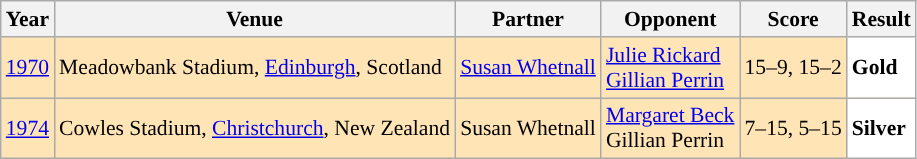<table class="sortable wikitable" style="font-size: 90%;">
<tr>
<th>Year</th>
<th>Venue</th>
<th>Partner</th>
<th>Opponent</th>
<th>Score</th>
<th>Result</th>
</tr>
<tr style="background:#FFE4B5">
<td align="center"><a href='#'>1970</a></td>
<td align="left">Meadowbank Stadium, <a href='#'>Edinburgh</a>, Scotland</td>
<td align="left"> <a href='#'>Susan Whetnall</a></td>
<td align="left"> <a href='#'>Julie Rickard</a><br> <a href='#'>Gillian Perrin</a></td>
<td align="left">15–9, 15–2</td>
<td style="text-align:left; background:white"> <strong>Gold</strong></td>
</tr>
<tr style="background:#FFE4B5">
<td align="center"><a href='#'>1974</a></td>
<td align="left">Cowles Stadium, <a href='#'>Christchurch</a>, New Zealand</td>
<td align="left"> Susan Whetnall</td>
<td align="left"> <a href='#'>Margaret Beck</a><br> Gillian Perrin</td>
<td align="left">7–15, 5–15</td>
<td style="text-align:left; background:white"> <strong>Silver</strong></td>
</tr>
</table>
